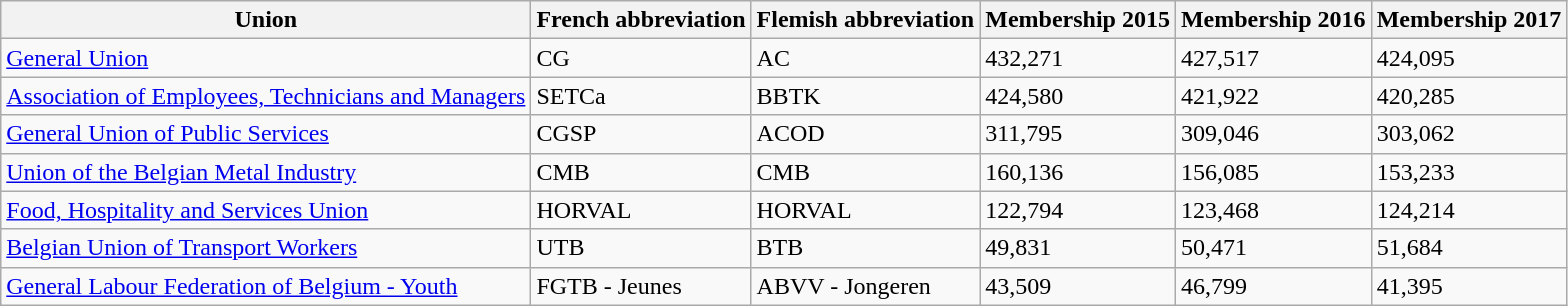<table class="wikitable sortable">
<tr>
<th>Union</th>
<th>French abbreviation</th>
<th>Flemish abbreviation</th>
<th>Membership 2015</th>
<th>Membership 2016</th>
<th>Membership 2017</th>
</tr>
<tr>
<td><a href='#'>General Union</a></td>
<td>CG</td>
<td>AC</td>
<td>432,271</td>
<td>427,517</td>
<td>424,095</td>
</tr>
<tr>
<td><a href='#'>Association of Employees, Technicians and Managers</a></td>
<td>SETCa</td>
<td>BBTK</td>
<td>424,580</td>
<td>421,922</td>
<td>420,285</td>
</tr>
<tr>
<td><a href='#'>General Union of Public Services</a></td>
<td>CGSP</td>
<td>ACOD</td>
<td>311,795</td>
<td>309,046</td>
<td>303,062</td>
</tr>
<tr>
<td><a href='#'>Union of the Belgian Metal Industry</a></td>
<td>CMB</td>
<td>CMB</td>
<td>160,136</td>
<td>156,085</td>
<td>153,233</td>
</tr>
<tr>
<td><a href='#'>Food, Hospitality and Services Union</a></td>
<td>HORVAL</td>
<td>HORVAL</td>
<td>122,794</td>
<td>123,468</td>
<td>124,214</td>
</tr>
<tr>
<td><a href='#'>Belgian Union of Transport Workers</a></td>
<td>UTB</td>
<td>BTB</td>
<td>49,831</td>
<td>50,471</td>
<td>51,684</td>
</tr>
<tr>
<td><a href='#'>General Labour Federation of Belgium - Youth</a></td>
<td>FGTB - Jeunes</td>
<td>ABVV - Jongeren</td>
<td>43,509</td>
<td>46,799</td>
<td>41,395</td>
</tr>
</table>
